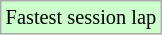<table class="wikitable sortable" style="font-size: 85%;">
<tr style="background:#ccffcc;">
<td>Fastest session lap</td>
</tr>
</table>
